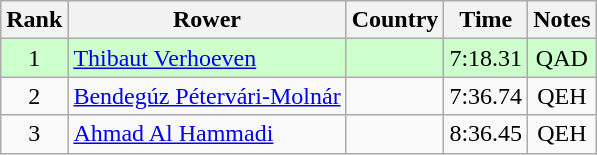<table class="wikitable" style="text-align:center">
<tr>
<th>Rank</th>
<th>Rower</th>
<th>Country</th>
<th>Time</th>
<th>Notes</th>
</tr>
<tr bgcolor=ccffcc>
<td>1</td>
<td align="left"><a href='#'>Thibaut Verhoeven</a></td>
<td align="left"></td>
<td>7:18.31</td>
<td>QAD</td>
</tr>
<tr>
<td>2</td>
<td align="left"><a href='#'>Bendegúz Pétervári-Molnár</a></td>
<td align="left"></td>
<td>7:36.74</td>
<td>QEH</td>
</tr>
<tr>
<td>3</td>
<td align="left"><a href='#'>Ahmad Al Hammadi</a></td>
<td align="left"></td>
<td>8:36.45</td>
<td>QEH</td>
</tr>
</table>
